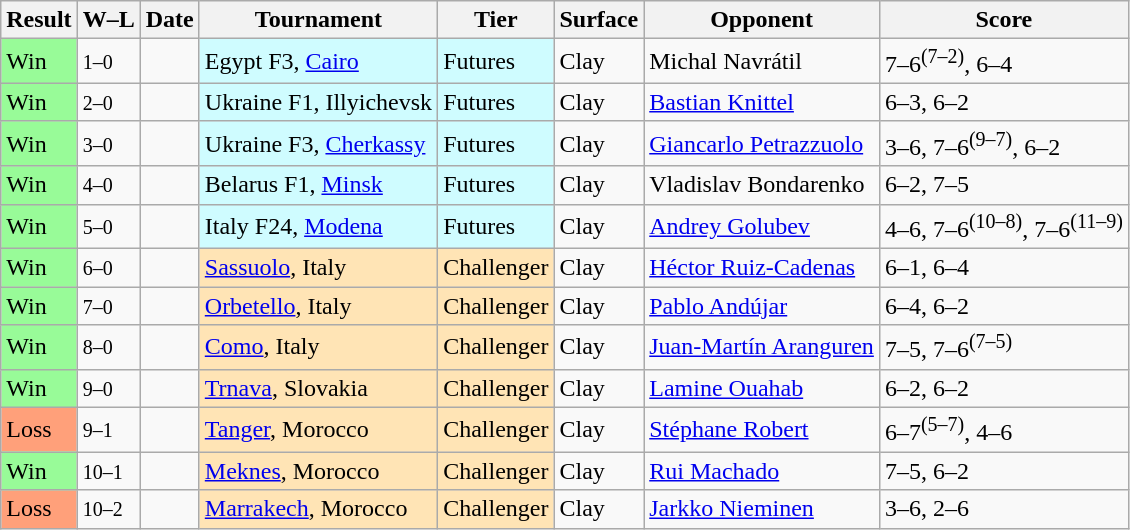<table class="sortable wikitable">
<tr>
<th>Result</th>
<th class=unsortable>W–L</th>
<th>Date</th>
<th>Tournament</th>
<th>Tier</th>
<th>Surface</th>
<th>Opponent</th>
<th class=unsortable>Score</th>
</tr>
<tr>
<td bgcolor=98FB98>Win</td>
<td><small>1–0</small></td>
<td></td>
<td style=background:#cffcff>Egypt F3, <a href='#'>Cairo</a></td>
<td style=background:#cffcff>Futures</td>
<td>Clay</td>
<td> Michal Navrátil</td>
<td>7–6<sup>(7–2)</sup>, 6–4</td>
</tr>
<tr>
<td bgcolor=98FB98>Win</td>
<td><small>2–0</small></td>
<td></td>
<td style=background:#cffcff>Ukraine F1, Illyichevsk</td>
<td style=background:#cffcff>Futures</td>
<td>Clay</td>
<td> <a href='#'>Bastian Knittel</a></td>
<td>6–3, 6–2</td>
</tr>
<tr>
<td bgcolor=98FB98>Win</td>
<td><small>3–0</small></td>
<td></td>
<td style=background:#cffcff>Ukraine F3, <a href='#'>Cherkassy</a></td>
<td style=background:#cffcff>Futures</td>
<td>Clay</td>
<td> <a href='#'>Giancarlo Petrazzuolo</a></td>
<td>3–6, 7–6<sup>(9–7)</sup>, 6–2</td>
</tr>
<tr>
<td bgcolor=98FB98>Win</td>
<td><small>4–0</small></td>
<td></td>
<td style=background:#cffcff>Belarus F1, <a href='#'>Minsk</a></td>
<td style=background:#cffcff>Futures</td>
<td>Clay</td>
<td> Vladislav Bondarenko</td>
<td>6–2, 7–5</td>
</tr>
<tr>
<td bgcolor=98FB98>Win</td>
<td><small>5–0</small></td>
<td></td>
<td style=background:#cffcff>Italy F24, <a href='#'>Modena</a></td>
<td style=background:#cffcff>Futures</td>
<td>Clay</td>
<td> <a href='#'>Andrey Golubev</a></td>
<td>4–6, 7–6<sup>(10–8)</sup>, 7–6<sup>(11–9)</sup></td>
</tr>
<tr>
<td bgcolor=98FB98>Win</td>
<td><small>6–0</small></td>
<td></td>
<td style=background:moccasin><a href='#'>Sassuolo</a>, Italy</td>
<td style=background:moccasin>Challenger</td>
<td>Clay</td>
<td> <a href='#'>Héctor Ruiz-Cadenas</a></td>
<td>6–1, 6–4</td>
</tr>
<tr>
<td bgcolor=98FB98>Win</td>
<td><small>7–0</small></td>
<td></td>
<td style=background:moccasin><a href='#'>Orbetello</a>, Italy</td>
<td style=background:moccasin>Challenger</td>
<td>Clay</td>
<td> <a href='#'>Pablo Andújar</a></td>
<td>6–4, 6–2</td>
</tr>
<tr>
<td bgcolor=98FB98>Win</td>
<td><small>8–0</small></td>
<td></td>
<td style=background:moccasin><a href='#'>Como</a>, Italy</td>
<td style=background:moccasin>Challenger</td>
<td>Clay</td>
<td> <a href='#'>Juan-Martín Aranguren</a></td>
<td>7–5, 7–6<sup>(7–5)</sup></td>
</tr>
<tr>
<td bgcolor=98FB98>Win</td>
<td><small>9–0</small></td>
<td></td>
<td style=background:moccasin><a href='#'>Trnava</a>, Slovakia</td>
<td style=background:moccasin>Challenger</td>
<td>Clay</td>
<td> <a href='#'>Lamine Ouahab</a></td>
<td>6–2, 6–2</td>
</tr>
<tr>
<td bgcolor=FFA07A>Loss</td>
<td><small>9–1</small></td>
<td></td>
<td style=background:moccasin><a href='#'>Tanger</a>, Morocco</td>
<td style=background:moccasin>Challenger</td>
<td>Clay</td>
<td> <a href='#'>Stéphane Robert</a></td>
<td>6–7<sup>(5–7)</sup>, 4–6</td>
</tr>
<tr>
<td bgcolor=98FB98>Win</td>
<td><small>10–1</small></td>
<td></td>
<td style=background:moccasin><a href='#'>Meknes</a>, Morocco</td>
<td style=background:moccasin>Challenger</td>
<td>Clay</td>
<td> <a href='#'>Rui Machado</a></td>
<td>7–5, 6–2</td>
</tr>
<tr>
<td bgcolor=FFA07A>Loss</td>
<td><small>10–2</small></td>
<td></td>
<td style=background:moccasin><a href='#'>Marrakech</a>, Morocco</td>
<td style=background:moccasin>Challenger</td>
<td>Clay</td>
<td> <a href='#'>Jarkko Nieminen</a></td>
<td>3–6, 2–6</td>
</tr>
</table>
